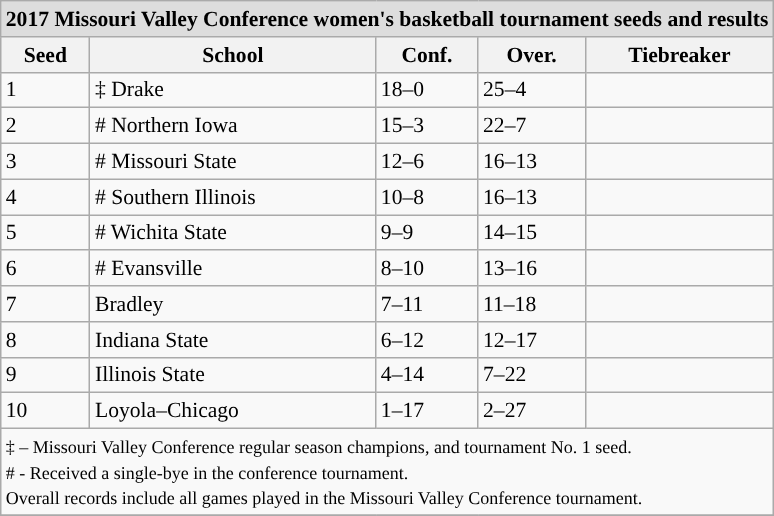<table class="wikitable" style="white-space:nowrap; font-size:90%;">
<tr>
<td colspan="10" style="text-align:center; background:#DDDDDD; font:#000000"><strong>2017 Missouri Valley Conference women's basketball tournament seeds and results</strong></td>
</tr>
<tr bgcolor="#efefef">
<th>Seed</th>
<th>School</th>
<th>Conf.</th>
<th>Over.</th>
<th>Tiebreaker</th>
</tr>
<tr>
<td>1</td>
<td>‡ Drake</td>
<td>18–0</td>
<td>25–4</td>
<td></td>
</tr>
<tr>
<td>2</td>
<td># Northern Iowa</td>
<td>15–3</td>
<td>22–7</td>
<td></td>
</tr>
<tr>
<td>3</td>
<td># Missouri State</td>
<td>12–6</td>
<td>16–13</td>
<td></td>
</tr>
<tr>
<td>4</td>
<td># Southern Illinois</td>
<td>10–8</td>
<td>16–13</td>
<td></td>
</tr>
<tr>
<td>5</td>
<td># Wichita State</td>
<td>9–9</td>
<td>14–15</td>
<td></td>
</tr>
<tr>
<td>6</td>
<td># Evansville</td>
<td>8–10</td>
<td>13–16</td>
<td></td>
</tr>
<tr>
<td>7</td>
<td>Bradley</td>
<td>7–11</td>
<td>11–18</td>
<td></td>
</tr>
<tr>
<td>8</td>
<td>Indiana State</td>
<td>6–12</td>
<td>12–17</td>
<td></td>
</tr>
<tr>
<td>9</td>
<td>Illinois State</td>
<td>4–14</td>
<td>7–22</td>
<td></td>
</tr>
<tr>
<td>10</td>
<td>Loyola–Chicago</td>
<td>1–17</td>
<td>2–27</td>
<td></td>
</tr>
<tr>
<td colspan="10" style="text-align:left;"><small>‡ – Missouri Valley Conference regular season champions, and tournament No. 1 seed.<br># - Received a single-bye in the conference tournament.<br>Overall records include all games played in the Missouri Valley Conference tournament.</small></td>
</tr>
<tr>
</tr>
</table>
